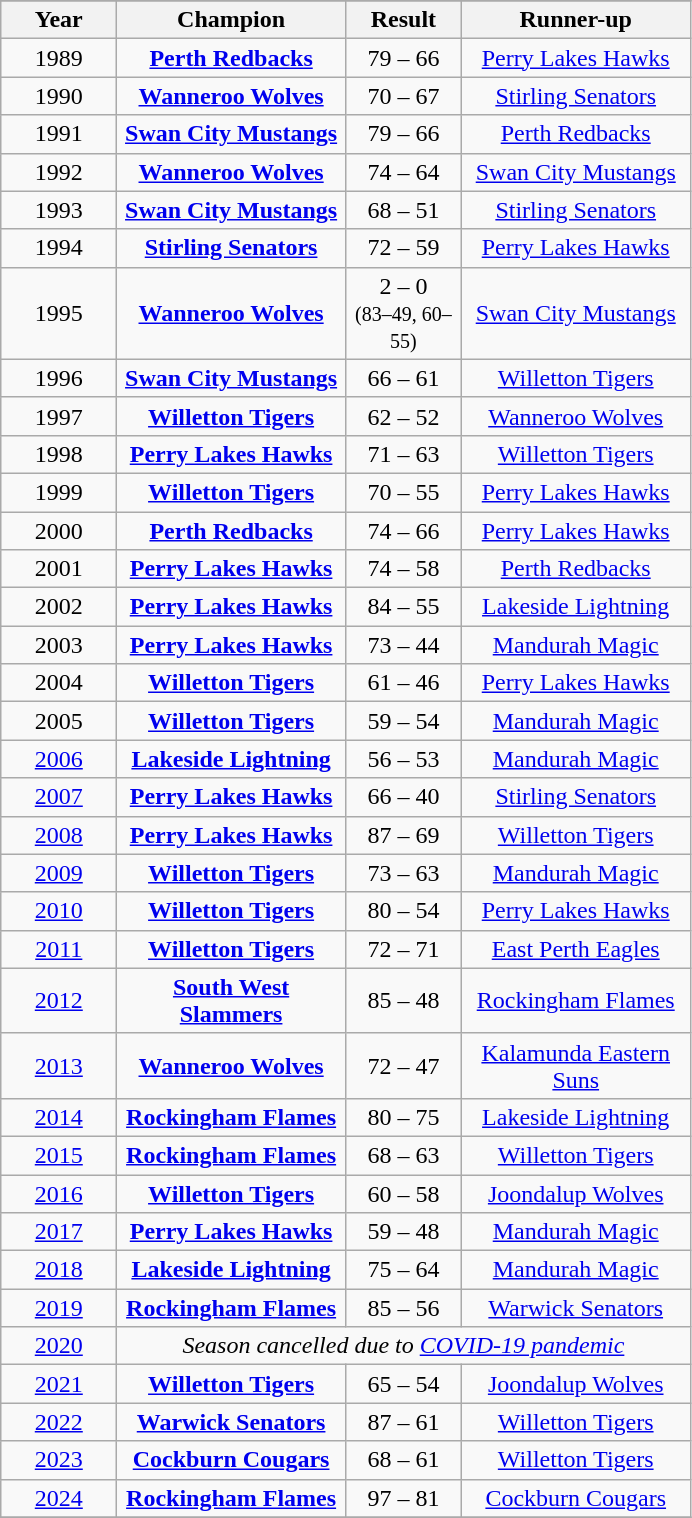<table class="wikitable sortable" style="text-align:center">
<tr bgcolor="#efefef">
</tr>
<tr font_color="#FFFFFF">
<th style="width:70px">Year</th>
<th style="width:145px">Champion</th>
<th style="width:70px">Result</th>
<th style="width:145px">Runner-up</th>
</tr>
<tr>
<td align=center>1989</td>
<td><strong><a href='#'>Perth Redbacks</a></strong></td>
<td align=center>79 – 66</td>
<td><a href='#'>Perry Lakes Hawks</a></td>
</tr>
<tr>
<td align=center>1990</td>
<td><strong><a href='#'>Wanneroo Wolves</a></strong></td>
<td align=center>70 – 67</td>
<td><a href='#'>Stirling Senators</a></td>
</tr>
<tr>
<td align=center>1991</td>
<td><strong><a href='#'>Swan City Mustangs</a></strong></td>
<td align=center>79 – 66</td>
<td><a href='#'>Perth Redbacks</a></td>
</tr>
<tr>
<td align=center>1992</td>
<td><strong><a href='#'>Wanneroo Wolves</a></strong></td>
<td align=center>74 – 64</td>
<td><a href='#'>Swan City Mustangs</a></td>
</tr>
<tr>
<td align=center>1993</td>
<td><strong><a href='#'>Swan City Mustangs</a></strong></td>
<td align=center>68 – 51</td>
<td><a href='#'>Stirling Senators</a></td>
</tr>
<tr>
<td align=center>1994</td>
<td><strong><a href='#'>Stirling Senators</a></strong></td>
<td align=center>72 – 59</td>
<td><a href='#'>Perry Lakes Hawks</a></td>
</tr>
<tr>
<td align=center>1995</td>
<td><strong><a href='#'>Wanneroo Wolves</a></strong></td>
<td align=center>2 – 0<br><small>(83–49, 60–55)</small></td>
<td><a href='#'>Swan City Mustangs</a></td>
</tr>
<tr>
<td align=center>1996</td>
<td><strong><a href='#'>Swan City Mustangs</a></strong></td>
<td align=center>66 – 61</td>
<td><a href='#'>Willetton Tigers</a></td>
</tr>
<tr>
<td align=center>1997</td>
<td><strong><a href='#'>Willetton Tigers</a></strong></td>
<td align=center>62 – 52</td>
<td><a href='#'>Wanneroo Wolves</a></td>
</tr>
<tr>
<td align=center>1998</td>
<td><strong><a href='#'>Perry Lakes Hawks</a></strong></td>
<td align=center>71 – 63</td>
<td><a href='#'>Willetton Tigers</a></td>
</tr>
<tr>
<td align=center>1999</td>
<td><strong><a href='#'>Willetton Tigers</a></strong></td>
<td align=center>70 – 55</td>
<td><a href='#'>Perry Lakes Hawks</a></td>
</tr>
<tr>
<td align=center>2000</td>
<td><strong><a href='#'>Perth Redbacks</a></strong></td>
<td align=center>74 – 66</td>
<td><a href='#'>Perry Lakes Hawks</a></td>
</tr>
<tr>
<td align=center>2001</td>
<td><strong><a href='#'>Perry Lakes Hawks</a></strong></td>
<td align=center>74 – 58</td>
<td><a href='#'>Perth Redbacks</a></td>
</tr>
<tr>
<td align=center>2002</td>
<td><strong><a href='#'>Perry Lakes Hawks</a></strong></td>
<td align=center>84 – 55</td>
<td><a href='#'>Lakeside Lightning</a></td>
</tr>
<tr>
<td align=center>2003</td>
<td><strong><a href='#'>Perry Lakes Hawks</a></strong></td>
<td align=center>73 – 44</td>
<td><a href='#'>Mandurah Magic</a></td>
</tr>
<tr>
<td align=center>2004</td>
<td><strong><a href='#'>Willetton Tigers</a></strong></td>
<td align=center>61 – 46</td>
<td><a href='#'>Perry Lakes Hawks</a></td>
</tr>
<tr>
<td align=center>2005</td>
<td><strong><a href='#'>Willetton Tigers</a></strong></td>
<td align=center>59 – 54</td>
<td><a href='#'>Mandurah Magic</a></td>
</tr>
<tr>
<td align=center><a href='#'>2006</a></td>
<td><strong><a href='#'>Lakeside Lightning</a></strong></td>
<td align=center>56 – 53</td>
<td><a href='#'>Mandurah Magic</a></td>
</tr>
<tr>
<td align=center><a href='#'>2007</a></td>
<td><strong><a href='#'>Perry Lakes Hawks</a></strong></td>
<td align=center>66 – 40</td>
<td><a href='#'>Stirling Senators</a></td>
</tr>
<tr>
<td align=center><a href='#'>2008</a></td>
<td><strong><a href='#'>Perry Lakes Hawks</a></strong></td>
<td align=center>87 – 69</td>
<td><a href='#'>Willetton Tigers</a></td>
</tr>
<tr>
<td align=center><a href='#'>2009</a></td>
<td><strong><a href='#'>Willetton Tigers</a></strong></td>
<td align=center>73 – 63</td>
<td><a href='#'>Mandurah Magic</a></td>
</tr>
<tr>
<td align=center><a href='#'>2010</a></td>
<td><strong><a href='#'>Willetton Tigers</a></strong></td>
<td align=center>80 – 54</td>
<td><a href='#'>Perry Lakes Hawks</a></td>
</tr>
<tr>
<td align=center><a href='#'>2011</a></td>
<td><strong><a href='#'>Willetton Tigers</a></strong></td>
<td align=center>72 – 71</td>
<td><a href='#'>East Perth Eagles</a></td>
</tr>
<tr>
<td align=center><a href='#'>2012</a></td>
<td><strong><a href='#'>South West Slammers</a></strong></td>
<td align=center>85 – 48</td>
<td><a href='#'>Rockingham Flames</a></td>
</tr>
<tr>
<td align=center><a href='#'>2013</a></td>
<td><strong><a href='#'>Wanneroo Wolves</a></strong></td>
<td align=center>72 – 47</td>
<td><a href='#'>Kalamunda Eastern Suns</a></td>
</tr>
<tr>
<td align=center><a href='#'>2014</a></td>
<td><strong><a href='#'>Rockingham Flames</a></strong></td>
<td align=center>80 – 75</td>
<td><a href='#'>Lakeside Lightning</a></td>
</tr>
<tr>
<td align=center><a href='#'>2015</a></td>
<td><strong><a href='#'>Rockingham Flames</a></strong></td>
<td align=center>68 – 63</td>
<td><a href='#'>Willetton Tigers</a></td>
</tr>
<tr>
<td align=center><a href='#'>2016</a></td>
<td><strong><a href='#'>Willetton Tigers</a></strong></td>
<td align=center>60 – 58</td>
<td><a href='#'>Joondalup Wolves</a></td>
</tr>
<tr>
<td align=center><a href='#'>2017</a></td>
<td><strong><a href='#'>Perry Lakes Hawks</a></strong></td>
<td align=center>59 – 48</td>
<td><a href='#'>Mandurah Magic</a></td>
</tr>
<tr>
<td align=center><a href='#'>2018</a></td>
<td><strong><a href='#'>Lakeside Lightning</a></strong></td>
<td align=center>75 – 64</td>
<td><a href='#'>Mandurah Magic</a></td>
</tr>
<tr>
<td align=center><a href='#'>2019</a></td>
<td><strong><a href='#'>Rockingham Flames</a></strong></td>
<td align=center>85 – 56</td>
<td><a href='#'>Warwick Senators</a></td>
</tr>
<tr>
<td align=center><a href='#'>2020</a></td>
<td colspan=3><em>Season cancelled due to <a href='#'>COVID-19 pandemic</a></em></td>
</tr>
<tr>
<td align=center><a href='#'>2021</a></td>
<td><strong><a href='#'>Willetton Tigers</a></strong></td>
<td align=center>65 – 54</td>
<td><a href='#'>Joondalup Wolves</a></td>
</tr>
<tr>
<td align=center><a href='#'>2022</a></td>
<td><strong><a href='#'>Warwick Senators</a></strong></td>
<td align=center>87 – 61</td>
<td><a href='#'>Willetton Tigers</a></td>
</tr>
<tr>
<td align=center><a href='#'>2023</a></td>
<td><strong><a href='#'>Cockburn Cougars</a></strong></td>
<td align=center>68 – 61</td>
<td><a href='#'>Willetton Tigers</a></td>
</tr>
<tr>
<td align=center><a href='#'>2024</a></td>
<td><strong><a href='#'>Rockingham Flames</a></strong></td>
<td align=center>97 – 81</td>
<td><a href='#'>Cockburn Cougars</a></td>
</tr>
<tr>
</tr>
</table>
